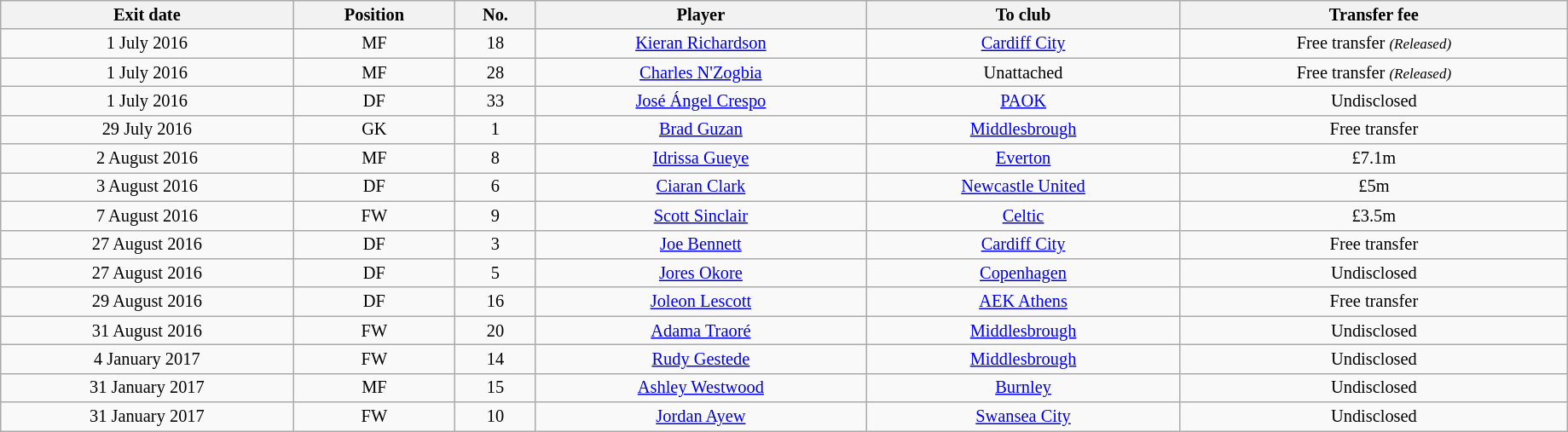<table class="wikitable sortable" style="width:97%; text-align:center; font-size:85%; text-align:centre;">
<tr>
<th><strong>Exit date</strong></th>
<th><strong>Position</strong></th>
<th><strong>No.</strong></th>
<th><strong>Player</strong></th>
<th><strong>To club</strong></th>
<th><strong>Transfer fee</strong></th>
</tr>
<tr>
<td>1 July 2016</td>
<td>MF</td>
<td>18</td>
<td> <a href='#'>Kieran Richardson</a></td>
<td> <a href='#'>Cardiff City</a></td>
<td>Free transfer <small><em>(Released)</em></small></td>
</tr>
<tr>
<td>1 July 2016</td>
<td>MF</td>
<td>28</td>
<td> <a href='#'>Charles N'Zogbia</a></td>
<td>Unattached</td>
<td>Free transfer <small><em>(Released)</em></small></td>
</tr>
<tr>
<td>1 July 2016</td>
<td>DF</td>
<td>33</td>
<td> <a href='#'>José Ángel Crespo</a></td>
<td> <a href='#'>PAOK</a></td>
<td>Undisclosed</td>
</tr>
<tr>
<td>29 July 2016</td>
<td>GK</td>
<td>1</td>
<td> <a href='#'>Brad Guzan</a></td>
<td> <a href='#'>Middlesbrough</a></td>
<td>Free transfer</td>
</tr>
<tr>
<td>2 August 2016</td>
<td>MF</td>
<td>8</td>
<td> <a href='#'>Idrissa Gueye</a></td>
<td> <a href='#'>Everton</a></td>
<td>£7.1m</td>
</tr>
<tr>
<td>3 August 2016</td>
<td>DF</td>
<td>6</td>
<td> <a href='#'>Ciaran Clark</a></td>
<td> <a href='#'>Newcastle United</a></td>
<td>£5m</td>
</tr>
<tr>
<td>7 August 2016</td>
<td>FW</td>
<td>9</td>
<td> <a href='#'>Scott Sinclair</a></td>
<td> <a href='#'>Celtic</a></td>
<td>£3.5m</td>
</tr>
<tr>
<td>27 August 2016</td>
<td>DF</td>
<td>3</td>
<td> <a href='#'>Joe Bennett</a></td>
<td> <a href='#'>Cardiff City</a></td>
<td>Free transfer</td>
</tr>
<tr>
<td>27 August 2016</td>
<td>DF</td>
<td>5</td>
<td> <a href='#'>Jores Okore</a></td>
<td> <a href='#'>Copenhagen</a></td>
<td>Undisclosed</td>
</tr>
<tr>
<td>29 August 2016</td>
<td>DF</td>
<td>16</td>
<td> <a href='#'>Joleon Lescott</a></td>
<td> <a href='#'>AEK Athens</a></td>
<td>Free transfer</td>
</tr>
<tr>
<td>31 August 2016</td>
<td>FW</td>
<td>20</td>
<td> <a href='#'>Adama Traoré</a></td>
<td> <a href='#'>Middlesbrough</a></td>
<td>Undisclosed</td>
</tr>
<tr>
<td>4 January 2017</td>
<td>FW</td>
<td>14</td>
<td> <a href='#'>Rudy Gestede</a></td>
<td> <a href='#'>Middlesbrough</a></td>
<td>Undisclosed</td>
</tr>
<tr>
<td>31 January 2017</td>
<td>MF</td>
<td>15</td>
<td> <a href='#'>Ashley Westwood</a></td>
<td> <a href='#'>Burnley</a></td>
<td>Undisclosed</td>
</tr>
<tr>
<td>31 January 2017</td>
<td>FW</td>
<td>10</td>
<td> <a href='#'>Jordan Ayew</a></td>
<td> <a href='#'>Swansea City</a></td>
<td>Undisclosed</td>
</tr>
</table>
